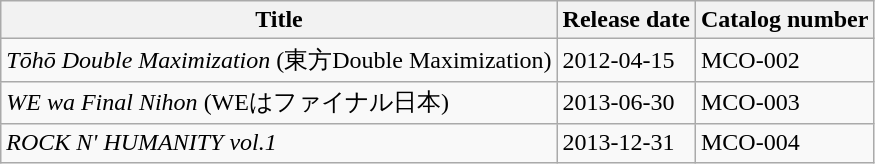<table class="wikitable">
<tr>
<th>Title</th>
<th>Release date</th>
<th>Catalog number</th>
</tr>
<tr>
<td><em>Tōhō Double Maximization</em> (東方Double Maximization)</td>
<td>2012-04-15</td>
<td>MCO-002</td>
</tr>
<tr>
<td><em>WE wa Final Nihon</em> (WEはファイナル日本)</td>
<td>2013-06-30</td>
<td>MCO-003</td>
</tr>
<tr>
<td><em>ROCK N' HUMANITY vol.1</em></td>
<td>2013-12-31</td>
<td>MCO-004</td>
</tr>
</table>
